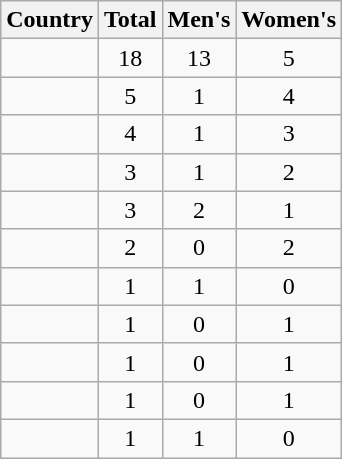<table class="wikitable sortable" style="text-align:center">
<tr>
<th>Country</th>
<th>Total</th>
<th>Men's</th>
<th>Women's</th>
</tr>
<tr>
<td align=left></td>
<td>18</td>
<td>13</td>
<td>5</td>
</tr>
<tr>
<td align=left></td>
<td>5</td>
<td>1</td>
<td>4</td>
</tr>
<tr>
<td align=left></td>
<td>4</td>
<td>1</td>
<td>3</td>
</tr>
<tr>
<td align=left></td>
<td>3</td>
<td>1</td>
<td>2</td>
</tr>
<tr>
<td align=left></td>
<td>3</td>
<td>2</td>
<td>1</td>
</tr>
<tr>
<td align=left></td>
<td>2</td>
<td>0</td>
<td>2</td>
</tr>
<tr>
<td align=left></td>
<td>1</td>
<td>1</td>
<td>0</td>
</tr>
<tr>
<td align=left></td>
<td>1</td>
<td>0</td>
<td>1</td>
</tr>
<tr>
<td align=left></td>
<td>1</td>
<td>0</td>
<td>1</td>
</tr>
<tr>
<td align=left></td>
<td>1</td>
<td>0</td>
<td>1</td>
</tr>
<tr>
<td align=left></td>
<td>1</td>
<td>1</td>
<td>0</td>
</tr>
</table>
